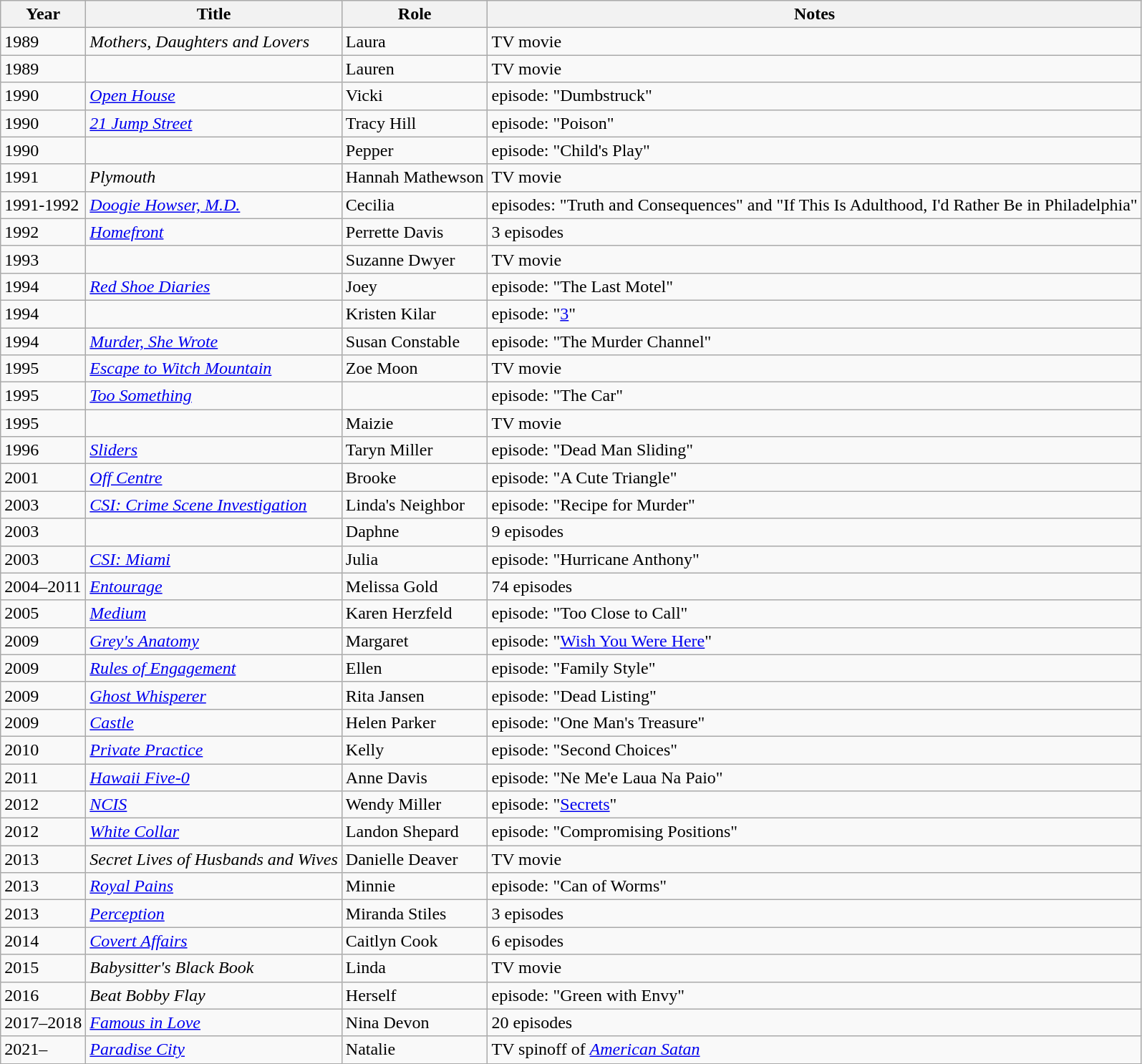<table class="wikitable sortable">
<tr>
<th>Year</th>
<th>Title</th>
<th>Role</th>
<th class="unsortable">Notes</th>
</tr>
<tr>
<td>1989</td>
<td><em>Mothers, Daughters and Lovers</em></td>
<td>Laura</td>
<td>TV movie</td>
</tr>
<tr>
<td>1989</td>
<td><em></em></td>
<td>Lauren</td>
<td>TV movie</td>
</tr>
<tr>
<td>1990</td>
<td><em><a href='#'>Open House</a></em></td>
<td>Vicki</td>
<td>episode: "Dumbstruck"</td>
</tr>
<tr>
<td>1990</td>
<td><em><a href='#'>21 Jump Street</a></em></td>
<td>Tracy Hill</td>
<td>episode: "Poison"</td>
</tr>
<tr>
<td>1990</td>
<td><em></em></td>
<td>Pepper</td>
<td>episode: "Child's Play"</td>
</tr>
<tr>
<td>1991</td>
<td><em>Plymouth</em></td>
<td>Hannah Mathewson</td>
<td>TV movie</td>
</tr>
<tr>
<td>1991-1992</td>
<td><em><a href='#'>Doogie Howser, M.D.</a></em></td>
<td>Cecilia</td>
<td>episodes: "Truth and Consequences" and "If This Is Adulthood, I'd Rather Be in Philadelphia"</td>
</tr>
<tr>
<td>1992</td>
<td><em><a href='#'>Homefront</a></em></td>
<td>Perrette Davis</td>
<td>3 episodes</td>
</tr>
<tr>
<td>1993</td>
<td><em></em></td>
<td>Suzanne Dwyer</td>
<td>TV movie</td>
</tr>
<tr>
<td>1994</td>
<td><em><a href='#'>Red Shoe Diaries</a></em></td>
<td>Joey</td>
<td>episode: "The Last Motel"</td>
</tr>
<tr>
<td>1994</td>
<td><em></em></td>
<td>Kristen Kilar</td>
<td>episode: "<a href='#'>3</a>"</td>
</tr>
<tr>
<td>1994</td>
<td><em><a href='#'>Murder, She Wrote</a></em></td>
<td>Susan Constable</td>
<td>episode: "The Murder Channel"</td>
</tr>
<tr>
<td>1995</td>
<td><em><a href='#'>Escape to Witch Mountain</a></em></td>
<td>Zoe Moon</td>
<td>TV movie</td>
</tr>
<tr>
<td>1995</td>
<td><em><a href='#'>Too Something</a></em></td>
<td></td>
<td>episode: "The Car"</td>
</tr>
<tr>
<td>1995</td>
<td><em></em></td>
<td>Maizie</td>
<td>TV movie</td>
</tr>
<tr>
<td>1996</td>
<td><em><a href='#'>Sliders</a></em></td>
<td>Taryn Miller</td>
<td>episode: "Dead Man Sliding"</td>
</tr>
<tr>
<td>2001</td>
<td><em><a href='#'>Off Centre</a></em></td>
<td>Brooke</td>
<td>episode: "A Cute Triangle"</td>
</tr>
<tr>
<td>2003</td>
<td><em><a href='#'>CSI: Crime Scene Investigation</a></em></td>
<td>Linda's Neighbor</td>
<td>episode: "Recipe for Murder"</td>
</tr>
<tr>
<td>2003</td>
<td><em></em></td>
<td>Daphne</td>
<td>9 episodes</td>
</tr>
<tr>
<td>2003</td>
<td><em><a href='#'>CSI: Miami</a></em></td>
<td>Julia</td>
<td>episode: "Hurricane Anthony"</td>
</tr>
<tr>
<td>2004–2011</td>
<td><em><a href='#'>Entourage</a></em></td>
<td>Melissa Gold</td>
<td>74 episodes</td>
</tr>
<tr>
<td>2005</td>
<td><em><a href='#'>Medium</a></em></td>
<td>Karen Herzfeld</td>
<td>episode: "Too Close to Call"</td>
</tr>
<tr>
<td>2009</td>
<td><em><a href='#'>Grey's Anatomy</a></em></td>
<td>Margaret</td>
<td>episode: "<a href='#'>Wish You Were Here</a>"</td>
</tr>
<tr>
<td>2009</td>
<td><em><a href='#'>Rules of Engagement</a></em></td>
<td>Ellen</td>
<td>episode: "Family Style"</td>
</tr>
<tr>
<td>2009</td>
<td><em><a href='#'>Ghost Whisperer</a></em></td>
<td>Rita Jansen</td>
<td>episode: "Dead Listing"</td>
</tr>
<tr>
<td>2009</td>
<td><em><a href='#'>Castle</a></em></td>
<td>Helen Parker</td>
<td>episode: "One Man's Treasure"</td>
</tr>
<tr>
<td>2010</td>
<td><em><a href='#'>Private Practice</a></em></td>
<td>Kelly</td>
<td>episode: "Second Choices"</td>
</tr>
<tr>
<td>2011</td>
<td><em><a href='#'>Hawaii Five-0</a></em></td>
<td>Anne Davis</td>
<td>episode: "Ne Me'e Laua Na Paio"</td>
</tr>
<tr>
<td>2012</td>
<td><em><a href='#'>NCIS</a></em></td>
<td>Wendy Miller</td>
<td>episode: "<a href='#'>Secrets</a>"</td>
</tr>
<tr>
<td>2012</td>
<td><em><a href='#'>White Collar</a></em></td>
<td>Landon Shepard</td>
<td>episode: "Compromising Positions"</td>
</tr>
<tr>
<td>2013</td>
<td><em>Secret Lives of Husbands and Wives</em></td>
<td>Danielle Deaver</td>
<td>TV movie</td>
</tr>
<tr>
<td>2013</td>
<td><em><a href='#'>Royal Pains</a></em></td>
<td>Minnie</td>
<td>episode: "Can of Worms"</td>
</tr>
<tr>
<td>2013</td>
<td><em><a href='#'>Perception</a></em></td>
<td>Miranda Stiles</td>
<td>3 episodes</td>
</tr>
<tr>
<td>2014</td>
<td><em><a href='#'>Covert Affairs</a></em></td>
<td>Caitlyn Cook</td>
<td>6 episodes</td>
</tr>
<tr>
<td>2015</td>
<td><em>Babysitter's Black Book</em></td>
<td>Linda</td>
<td>TV movie</td>
</tr>
<tr>
<td>2016</td>
<td><em>Beat Bobby Flay</em></td>
<td>Herself</td>
<td>episode: "Green with Envy"</td>
</tr>
<tr>
<td>2017–2018</td>
<td><em><a href='#'>Famous in Love</a></em></td>
<td>Nina Devon</td>
<td>20 episodes</td>
</tr>
<tr>
<td>2021–</td>
<td><em><a href='#'>Paradise City</a></em></td>
<td>Natalie</td>
<td>TV spinoff of <em><a href='#'>American Satan</a></em></td>
</tr>
</table>
